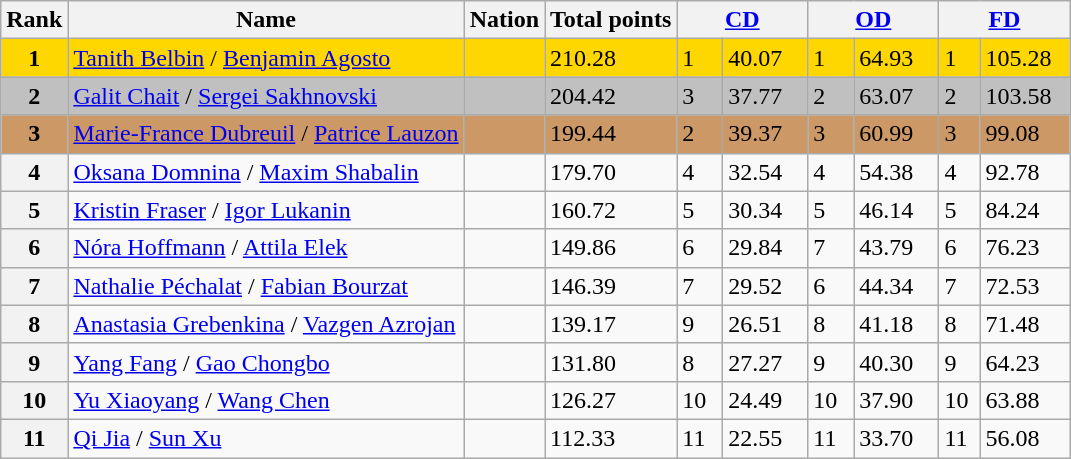<table class="wikitable">
<tr>
<th>Rank</th>
<th>Name</th>
<th>Nation</th>
<th>Total points</th>
<th colspan="2" width="80px"><a href='#'>CD</a></th>
<th colspan="2" width="80px"><a href='#'>OD</a></th>
<th colspan="2" width="80px"><a href='#'>FD</a></th>
</tr>
<tr bgcolor="gold">
<td align="center"><strong>1</strong></td>
<td><a href='#'>Tanith Belbin</a> / <a href='#'>Benjamin Agosto</a></td>
<td></td>
<td>210.28</td>
<td>1</td>
<td>40.07</td>
<td>1</td>
<td>64.93</td>
<td>1</td>
<td>105.28</td>
</tr>
<tr bgcolor="silver">
<td align="center"><strong>2</strong></td>
<td><a href='#'>Galit Chait</a> / <a href='#'>Sergei Sakhnovski</a></td>
<td></td>
<td>204.42</td>
<td>3</td>
<td>37.77</td>
<td>2</td>
<td>63.07</td>
<td>2</td>
<td>103.58</td>
</tr>
<tr bgcolor="cc9966">
<td align="center"><strong>3</strong></td>
<td><a href='#'>Marie-France Dubreuil</a> / <a href='#'>Patrice Lauzon</a></td>
<td></td>
<td>199.44</td>
<td>2</td>
<td>39.37</td>
<td>3</td>
<td>60.99</td>
<td>3</td>
<td>99.08</td>
</tr>
<tr>
<th>4</th>
<td><a href='#'>Oksana Domnina</a> / <a href='#'>Maxim Shabalin</a></td>
<td></td>
<td>179.70</td>
<td>4</td>
<td>32.54</td>
<td>4</td>
<td>54.38</td>
<td>4</td>
<td>92.78</td>
</tr>
<tr>
<th>5</th>
<td><a href='#'>Kristin Fraser</a> / <a href='#'>Igor Lukanin</a></td>
<td></td>
<td>160.72</td>
<td>5</td>
<td>30.34</td>
<td>5</td>
<td>46.14</td>
<td>5</td>
<td>84.24</td>
</tr>
<tr>
<th>6</th>
<td><a href='#'>Nóra Hoffmann</a> / <a href='#'>Attila Elek</a></td>
<td></td>
<td>149.86</td>
<td>6</td>
<td>29.84</td>
<td>7</td>
<td>43.79</td>
<td>6</td>
<td>76.23</td>
</tr>
<tr>
<th>7</th>
<td><a href='#'>Nathalie Péchalat</a> / <a href='#'>Fabian Bourzat</a></td>
<td></td>
<td>146.39</td>
<td>7</td>
<td>29.52</td>
<td>6</td>
<td>44.34</td>
<td>7</td>
<td>72.53</td>
</tr>
<tr>
<th>8</th>
<td><a href='#'>Anastasia Grebenkina</a> / <a href='#'>Vazgen Azrojan</a></td>
<td></td>
<td>139.17</td>
<td>9</td>
<td>26.51</td>
<td>8</td>
<td>41.18</td>
<td>8</td>
<td>71.48</td>
</tr>
<tr>
<th>9</th>
<td><a href='#'>Yang Fang</a> / <a href='#'>Gao Chongbo</a></td>
<td></td>
<td>131.80</td>
<td>8</td>
<td>27.27</td>
<td>9</td>
<td>40.30</td>
<td>9</td>
<td>64.23</td>
</tr>
<tr>
<th>10</th>
<td><a href='#'>Yu Xiaoyang</a> / <a href='#'>Wang Chen</a></td>
<td></td>
<td>126.27</td>
<td>10</td>
<td>24.49</td>
<td>10</td>
<td>37.90</td>
<td>10</td>
<td>63.88</td>
</tr>
<tr>
<th>11</th>
<td><a href='#'>Qi Jia</a> / <a href='#'>Sun Xu</a></td>
<td></td>
<td>112.33</td>
<td>11</td>
<td>22.55</td>
<td>11</td>
<td>33.70</td>
<td>11</td>
<td>56.08</td>
</tr>
</table>
